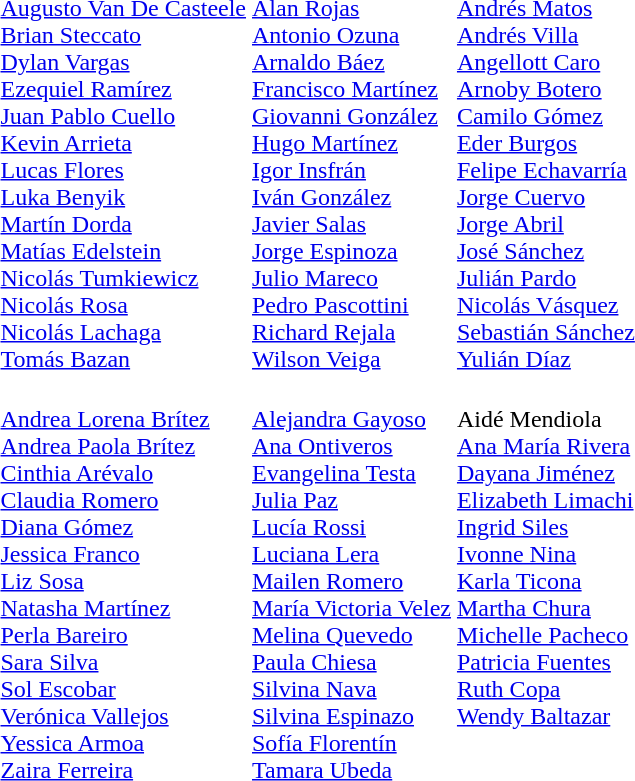<table>
<tr>
<td></td>
<td><br> <a href='#'>Augusto Van De Casteele</a><br> <a href='#'>Brian Steccato</a><br> <a href='#'>Dylan Vargas</a><br> <a href='#'>Ezequiel Ramírez</a><br> <a href='#'>Juan Pablo Cuello</a><br> <a href='#'>Kevin Arrieta</a><br> <a href='#'>Lucas Flores</a><br> <a href='#'>Luka Benyik</a><br> <a href='#'>Martín Dorda</a><br> <a href='#'>Matías Edelstein</a><br> <a href='#'>Nicolás Tumkiewicz</a><br> <a href='#'>Nicolás Rosa</a><br> <a href='#'>Nicolás Lachaga</a><br> <a href='#'>Tomás Bazan</a></td>
<td><br> <a href='#'>Alan Rojas</a><br> <a href='#'>Antonio Ozuna</a><br> <a href='#'>Arnaldo Báez</a><br> <a href='#'>Francisco Martínez</a><br> <a href='#'>Giovanni González</a><br> <a href='#'>Hugo Martínez</a><br> <a href='#'>Igor Insfrán</a><br> <a href='#'>Iván González</a><br> <a href='#'>Javier Salas</a><br> <a href='#'>Jorge Espinoza</a><br> <a href='#'>Julio Mareco</a><br> <a href='#'>Pedro Pascottini</a><br> <a href='#'>Richard Rejala</a><br> <a href='#'>Wilson Veiga</a></td>
<td><br> <a href='#'>Andrés Matos</a><br> <a href='#'>Andrés Villa</a><br> <a href='#'>Angellott Caro</a><br> <a href='#'>Arnoby Botero</a><br> <a href='#'>Camilo Gómez</a><br> <a href='#'>Eder Burgos</a><br> <a href='#'>Felipe Echavarría</a><br> <a href='#'>Jorge Cuervo</a><br> <a href='#'>Jorge Abril</a><br> <a href='#'>José Sánchez</a><br> <a href='#'>Julián Pardo</a><br> <a href='#'>Nicolás Vásquez</a><br> <a href='#'>Sebastián Sánchez</a><br> <a href='#'>Yulián Díaz</a></td>
</tr>
<tr>
<td></td>
<td><br> <a href='#'>Andrea Lorena Brítez</a><br> <a href='#'>Andrea Paola Brítez</a><br> <a href='#'>Cinthia Arévalo</a><br> <a href='#'>Claudia Romero</a><br> <a href='#'>Diana Gómez</a><br> <a href='#'>Jessica Franco</a><br> <a href='#'>Liz Sosa</a><br> <a href='#'>Natasha Martínez</a><br> <a href='#'>Perla Bareiro</a><br> <a href='#'>Sara Silva</a><br> <a href='#'>Sol Escobar</a><br> <a href='#'>Verónica Vallejos</a><br> <a href='#'>Yessica Armoa</a><br> <a href='#'>Zaira Ferreira</a></td>
<td><br> <a href='#'>Alejandra Gayoso</a><br> <a href='#'>Ana Ontiveros</a><br> <a href='#'>Evangelina Testa</a><br> <a href='#'>Julia Paz</a><br> <a href='#'>Lucía Rossi</a><br> <a href='#'>Luciana Lera</a><br> <a href='#'>Mailen Romero</a><br> <a href='#'>María Victoria Velez</a><br> <a href='#'>Melina Quevedo</a><br> <a href='#'>Paula Chiesa</a><br> <a href='#'>Silvina Nava</a><br> <a href='#'>Silvina Espinazo</a><br> <a href='#'>Sofía Florentín</a><br> <a href='#'>Tamara Ubeda</a></td>
<td valign=top><br> Aidé Mendiola<br> <a href='#'>Ana María Rivera</a><br> <a href='#'>Dayana Jiménez</a><br> <a href='#'>Elizabeth Limachi</a><br> <a href='#'>Ingrid Siles</a><br> <a href='#'>Ivonne Nina</a><br> <a href='#'>Karla Ticona</a><br> <a href='#'>Martha Chura</a><br> <a href='#'>Michelle Pacheco</a><br> <a href='#'>Patricia Fuentes</a><br> <a href='#'>Ruth Copa</a><br> <a href='#'>Wendy Baltazar</a></td>
</tr>
</table>
